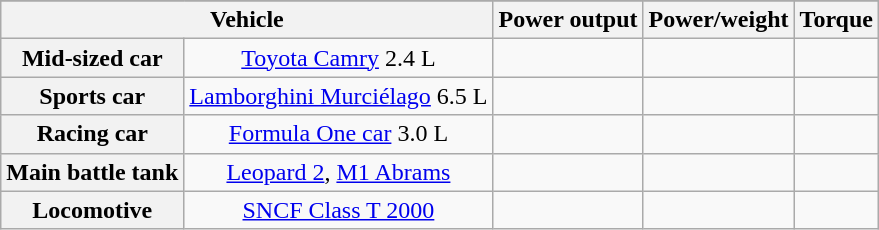<table class="wikitable" style="text-align:center;">
<tr>
</tr>
<tr>
<th colspan=2>Vehicle</th>
<th>Power output</th>
<th>Power/weight</th>
<th>Torque</th>
</tr>
<tr>
<th>Mid-sized car</th>
<td><a href='#'>Toyota Camry</a> 2.4 L</td>
<td></td>
<td></td>
<td></td>
</tr>
<tr>
<th>Sports car</th>
<td><a href='#'>Lamborghini Murciélago</a> 6.5 L</td>
<td></td>
<td></td>
<td></td>
</tr>
<tr>
<th>Racing car</th>
<td><a href='#'>Formula One car</a> 3.0 L</td>
<td></td>
<td></td>
<td></td>
</tr>
<tr>
<th>Main battle tank</th>
<td><a href='#'>Leopard 2</a>, <a href='#'>M1 Abrams</a></td>
<td></td>
<td></td>
<td></td>
</tr>
<tr>
<th>Locomotive</th>
<td><a href='#'>SNCF Class T 2000</a></td>
<td></td>
<td></td>
<td></td>
</tr>
</table>
